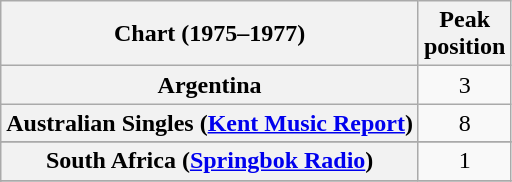<table class="wikitable sortable plainrowheaders" style="text-align:center">
<tr>
<th>Chart (1975–1977)</th>
<th>Peak<br>position</th>
</tr>
<tr>
<th scope="row">Argentina</th>
<td align="center">3</td>
</tr>
<tr>
<th scope="row">Australian Singles (<a href='#'>Kent Music Report</a>)</th>
<td align="center">8</td>
</tr>
<tr>
</tr>
<tr>
</tr>
<tr>
</tr>
<tr>
</tr>
<tr>
</tr>
<tr>
</tr>
<tr>
</tr>
<tr>
</tr>
<tr>
<th scope="row">South Africa (<a href='#'>Springbok Radio</a>)</th>
<td align="center">1</td>
</tr>
<tr>
</tr>
<tr>
</tr>
<tr>
</tr>
<tr>
</tr>
</table>
